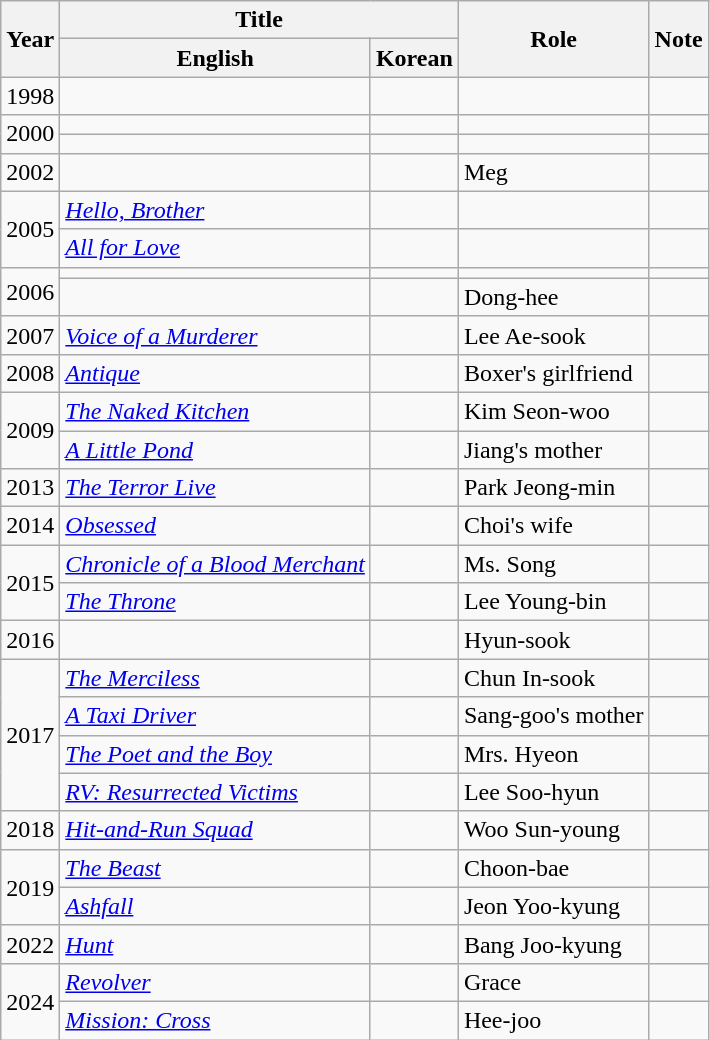<table class="wikitable sortable plainrowheaders">
<tr>
<th rowspan="2" scope="col">Year</th>
<th colspan="2" scope="col">Title</th>
<th rowspan="2" scope="col">Role</th>
<th rowspan="2" scope="col" class="unsortable">Note</th>
</tr>
<tr>
<th>English</th>
<th>Korean</th>
</tr>
<tr>
<td>1998</td>
<td><em></em></td>
<td></td>
<td></td>
<td></td>
</tr>
<tr>
<td rowspan=2>2000</td>
<td><em></em></td>
<td></td>
<td></td>
<td></td>
</tr>
<tr>
<td><em></em></td>
<td></td>
<td></td>
<td></td>
</tr>
<tr>
<td>2002</td>
<td><em></em></td>
<td></td>
<td>Meg</td>
<td></td>
</tr>
<tr>
<td rowspan=2>2005</td>
<td><em><a href='#'>Hello, Brother</a></em></td>
<td></td>
<td></td>
<td></td>
</tr>
<tr>
<td><em><a href='#'>All for Love</a></em></td>
<td></td>
<td></td>
<td></td>
</tr>
<tr>
<td rowspan=2>2006</td>
<td><em></em></td>
<td></td>
<td></td>
<td></td>
</tr>
<tr>
<td><em></em></td>
<td></td>
<td>Dong-hee</td>
<td></td>
</tr>
<tr>
<td>2007</td>
<td><em><a href='#'>Voice of a Murderer</a></em></td>
<td></td>
<td>Lee Ae-sook</td>
<td></td>
</tr>
<tr>
<td>2008</td>
<td><em><a href='#'>Antique</a></em></td>
<td></td>
<td>Boxer's girlfriend</td>
<td></td>
</tr>
<tr>
<td rowspan=2>2009</td>
<td><em><a href='#'>The Naked Kitchen</a></em></td>
<td></td>
<td>Kim Seon-woo</td>
<td></td>
</tr>
<tr>
<td><em><a href='#'>A Little Pond</a></em></td>
<td></td>
<td>Jiang's mother</td>
<td></td>
</tr>
<tr>
<td>2013</td>
<td><em><a href='#'>The Terror Live</a></em></td>
<td></td>
<td>Park Jeong-min</td>
<td></td>
</tr>
<tr>
<td>2014</td>
<td><em><a href='#'>Obsessed</a></em></td>
<td></td>
<td>Choi's wife</td>
<td></td>
</tr>
<tr>
<td rowspan=2>2015</td>
<td><em><a href='#'>Chronicle of a Blood Merchant</a></em></td>
<td></td>
<td>Ms. Song</td>
<td></td>
</tr>
<tr>
<td><em><a href='#'>The Throne</a></em></td>
<td></td>
<td>Lee Young-bin</td>
<td></td>
</tr>
<tr>
<td>2016</td>
<td><em></em></td>
<td></td>
<td>Hyun-sook</td>
<td></td>
</tr>
<tr>
<td rowspan=4>2017</td>
<td><em><a href='#'>The Merciless</a></em></td>
<td></td>
<td>Chun In-sook</td>
<td></td>
</tr>
<tr>
<td><em><a href='#'>A Taxi Driver</a></em></td>
<td></td>
<td>Sang-goo's mother</td>
<td></td>
</tr>
<tr>
<td><em><a href='#'>The Poet and the Boy</a></em></td>
<td></td>
<td>Mrs. Hyeon</td>
<td></td>
</tr>
<tr>
<td><em><a href='#'>RV: Resurrected Victims</a></em></td>
<td></td>
<td>Lee Soo-hyun</td>
<td></td>
</tr>
<tr>
<td>2018</td>
<td><em><a href='#'>Hit-and-Run Squad</a></em></td>
<td></td>
<td>Woo Sun-young</td>
<td></td>
</tr>
<tr>
<td rowspan=2>2019</td>
<td><em><a href='#'>The Beast</a></em></td>
<td></td>
<td>Choon-bae</td>
<td></td>
</tr>
<tr>
<td><em><a href='#'>Ashfall</a></em></td>
<td></td>
<td>Jeon Yoo-kyung</td>
<td></td>
</tr>
<tr>
<td>2022</td>
<td><em><a href='#'>Hunt</a></em></td>
<td></td>
<td>Bang Joo-kyung</td>
<td></td>
</tr>
<tr>
<td rowspan="2">2024</td>
<td><em><a href='#'>Revolver</a></em></td>
<td></td>
<td>Grace</td>
<td></td>
</tr>
<tr>
<td><em><a href='#'>Mission: Cross</a></em></td>
<td></td>
<td>Hee-joo</td>
<td></td>
</tr>
</table>
